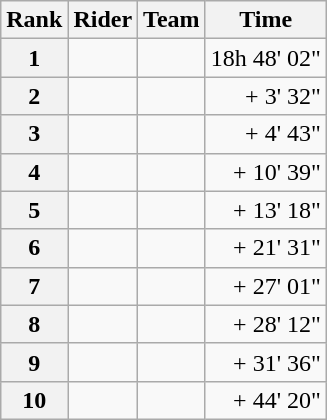<table class="wikitable" margin-bottom:0;">
<tr>
<th scope="col">Rank</th>
<th scope="col">Rider</th>
<th scope="col">Team</th>
<th scope="col">Time</th>
</tr>
<tr>
<th scope="row">1</th>
<td> </td>
<td></td>
<td align="right">18h 48' 02"</td>
</tr>
<tr>
<th scope="row">2</th>
<td></td>
<td></td>
<td align="right">+ 3' 32"</td>
</tr>
<tr>
<th scope="row">3</th>
<td></td>
<td></td>
<td align="right">+ 4' 43"</td>
</tr>
<tr>
<th scope="row">4</th>
<td></td>
<td></td>
<td align="right">+ 10' 39"</td>
</tr>
<tr>
<th scope="row">5</th>
<td></td>
<td></td>
<td align="right">+ 13' 18"</td>
</tr>
<tr>
<th scope="row">6</th>
<td></td>
<td></td>
<td align="right">+ 21' 31"</td>
</tr>
<tr>
<th scope="row">7</th>
<td></td>
<td></td>
<td align="right">+ 27' 01"</td>
</tr>
<tr>
<th scope="row">8</th>
<td></td>
<td></td>
<td align="right">+ 28' 12"</td>
</tr>
<tr>
<th scope="row">9</th>
<td></td>
<td></td>
<td align="right">+ 31' 36"</td>
</tr>
<tr>
<th scope="row">10</th>
<td></td>
<td></td>
<td align="right">+ 44' 20"</td>
</tr>
</table>
